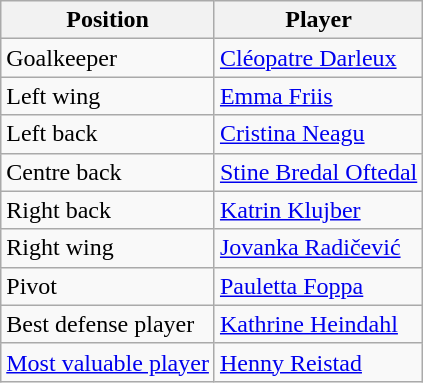<table class="wikitable">
<tr>
<th>Position</th>
<th>Player</th>
</tr>
<tr>
<td>Goalkeeper</td>
<td> <a href='#'>Cléopatre Darleux</a></td>
</tr>
<tr>
<td>Left wing</td>
<td> <a href='#'>Emma Friis</a></td>
</tr>
<tr>
<td>Left back</td>
<td> <a href='#'>Cristina Neagu</a></td>
</tr>
<tr>
<td>Centre back</td>
<td> <a href='#'>Stine Bredal Oftedal</a></td>
</tr>
<tr>
<td>Right back</td>
<td> <a href='#'>Katrin Klujber</a></td>
</tr>
<tr>
<td>Right wing</td>
<td> <a href='#'>Jovanka Radičević</a></td>
</tr>
<tr>
<td>Pivot</td>
<td> <a href='#'>Pauletta Foppa</a></td>
</tr>
<tr>
<td>Best defense player</td>
<td> <a href='#'>Kathrine Heindahl</a></td>
</tr>
<tr>
<td><a href='#'>Most valuable player</a></td>
<td> <a href='#'>Henny Reistad</a></td>
</tr>
</table>
